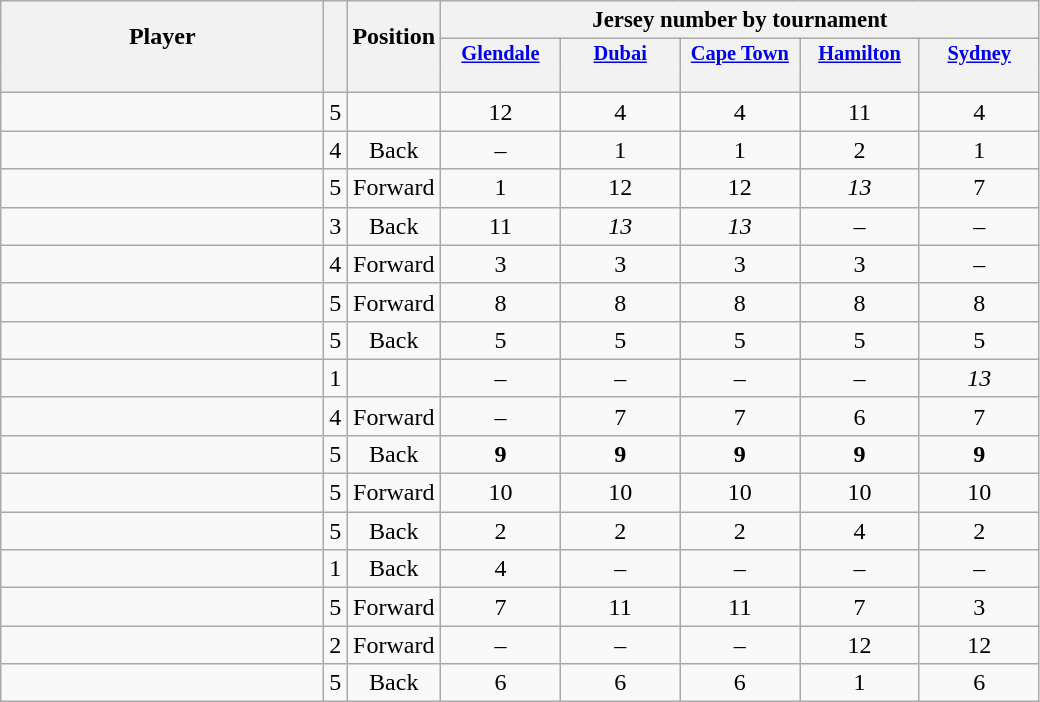<table class="wikitable sortable" style="text-align:center;">
<tr>
<th rowspan=2 style="border-bottom:0; width:13em;">Player</th>
<th rowspan=2 style="border-bottom:0;"></th>
<th rowspan=2 style="border-bottom:0;">Position</th>
<th colspan=8 style="font-size:95%;">Jersey number by tournament</th>
</tr>
<tr>
<th style="vertical-align:top;width:5.5em;border-bottom:1px solid transparent;padding:2px;font-size:85%;"><a href='#'>Glendale</a></th>
<th style="vertical-align:top;width:5.5em;border-bottom:1px solid transparent;padding:2px;font-size:85%;"><a href='#'>Dubai</a></th>
<th style="vertical-align:top;width:5.5em;border-bottom:1px solid transparent;padding:2px;font-size:85%;"><a href='#'>Cape Town</a></th>
<th style="vertical-align:top;width:5.5em;border-bottom:1px solid transparent;padding:2px;font-size:85%;"><a href='#'>Hamilton</a></th>
<th style="vertical-align:top;width:5.5em;border-bottom:1px solid transparent;padding:2px;font-size:85%;"><a href='#'>Sydney</a></th>
</tr>
<tr style="line-height:8px;">
<th style="border-top:1px solid transparent;"></th>
<th style="border-top:1px solid transparent;"> </th>
<th style="border-top:1px solid transparent;"> </th>
<th data-sort-type="number" style="border-top:1px solid transparent;"></th>
<th data-sort-type="number" style="border-top:1px solid transparent;"></th>
<th data-sort-type="number" style="border-top:1px solid transparent;"></th>
<th data-sort-type="number" style="border-top:1px solid transparent;"></th>
<th data-sort-type="number" style="border-top:1px solid transparent;"></th>
</tr>
<tr>
<td align=left></td>
<td>5</td>
<td></td>
<td>12</td>
<td>4</td>
<td>4</td>
<td>11</td>
<td>4</td>
</tr>
<tr>
<td align=left></td>
<td>4</td>
<td>Back</td>
<td>–</td>
<td>1</td>
<td>1</td>
<td>2</td>
<td>1</td>
</tr>
<tr>
<td align=left></td>
<td>5</td>
<td>Forward</td>
<td>1</td>
<td>12</td>
<td>12</td>
<td><em>13</em></td>
<td>7</td>
</tr>
<tr>
<td align=left></td>
<td>3</td>
<td>Back</td>
<td>11</td>
<td><em>13</em></td>
<td><em>13</em></td>
<td>–</td>
<td>–</td>
</tr>
<tr>
<td align=left></td>
<td>4</td>
<td>Forward</td>
<td>3</td>
<td>3</td>
<td>3</td>
<td>3</td>
<td>–</td>
</tr>
<tr>
<td align=left></td>
<td>5</td>
<td>Forward</td>
<td>8</td>
<td>8</td>
<td>8</td>
<td>8</td>
<td>8</td>
</tr>
<tr>
<td align=left></td>
<td>5</td>
<td>Back</td>
<td>5</td>
<td>5</td>
<td>5</td>
<td>5</td>
<td>5</td>
</tr>
<tr>
<td align=left></td>
<td>1</td>
<td></td>
<td>–</td>
<td>–</td>
<td>–</td>
<td>–</td>
<td><em>13</em></td>
</tr>
<tr>
<td align=left></td>
<td>4</td>
<td>Forward</td>
<td>–</td>
<td>7</td>
<td>7</td>
<td>6</td>
<td>7</td>
</tr>
<tr>
<td align=left></td>
<td>5</td>
<td>Back</td>
<td><strong>9</strong></td>
<td><strong>9</strong></td>
<td><strong>9</strong></td>
<td><strong>9</strong></td>
<td><strong>9</strong></td>
</tr>
<tr>
<td align=left></td>
<td>5</td>
<td>Forward</td>
<td>10</td>
<td>10</td>
<td>10</td>
<td>10</td>
<td>10</td>
</tr>
<tr>
<td align=left></td>
<td>5</td>
<td>Back</td>
<td>2</td>
<td>2</td>
<td>2</td>
<td>4</td>
<td>2</td>
</tr>
<tr>
<td align=left></td>
<td>1</td>
<td>Back</td>
<td>4</td>
<td>–</td>
<td>–</td>
<td>–</td>
<td>–</td>
</tr>
<tr>
<td align=left></td>
<td>5</td>
<td>Forward</td>
<td>7</td>
<td>11</td>
<td>11</td>
<td>7</td>
<td>3</td>
</tr>
<tr>
<td align=left></td>
<td>2</td>
<td>Forward</td>
<td>–</td>
<td>–</td>
<td>–</td>
<td>12</td>
<td>12</td>
</tr>
<tr>
<td align=left></td>
<td>5</td>
<td>Back</td>
<td>6</td>
<td>6</td>
<td>6</td>
<td>1</td>
<td>6</td>
</tr>
</table>
